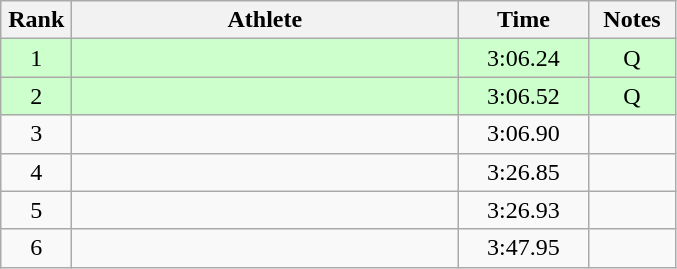<table class=wikitable style="text-align:center">
<tr>
<th width=40>Rank</th>
<th width=250>Athlete</th>
<th width=80>Time</th>
<th width=50>Notes</th>
</tr>
<tr bgcolor="ccffcc">
<td>1</td>
<td align=left></td>
<td>3:06.24</td>
<td>Q</td>
</tr>
<tr bgcolor="ccffcc">
<td>2</td>
<td align=left></td>
<td>3:06.52</td>
<td>Q</td>
</tr>
<tr>
<td>3</td>
<td align=left></td>
<td>3:06.90</td>
<td></td>
</tr>
<tr>
<td>4</td>
<td align=left></td>
<td>3:26.85</td>
<td></td>
</tr>
<tr>
<td>5</td>
<td align=left></td>
<td>3:26.93</td>
<td></td>
</tr>
<tr>
<td>6</td>
<td align=left></td>
<td>3:47.95</td>
<td></td>
</tr>
</table>
